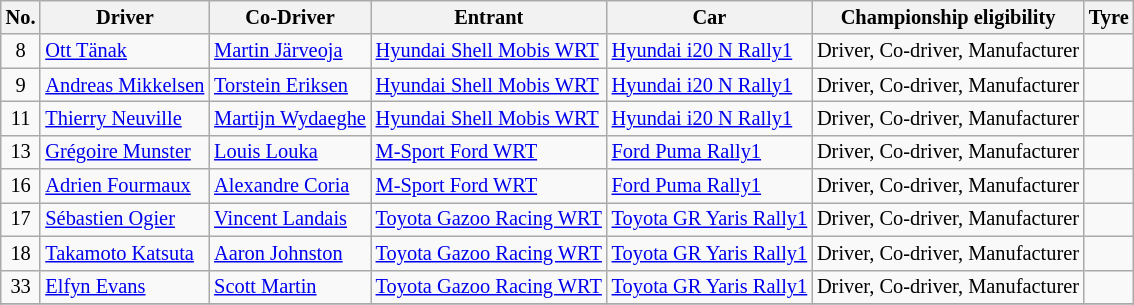<table class="wikitable" style="font-size: 85%;">
<tr>
<th>No.</th>
<th>Driver</th>
<th>Co-Driver</th>
<th>Entrant</th>
<th>Car</th>
<th>Championship eligibility</th>
<th>Tyre</th>
</tr>
<tr>
<td align="center">8</td>
<td> <a href='#'>Ott Tänak</a></td>
<td> <a href='#'>Martin Järveoja</a></td>
<td> <a href='#'>Hyundai Shell Mobis WRT</a></td>
<td><a href='#'>Hyundai i20 N Rally1</a></td>
<td>Driver, Co-driver, Manufacturer</td>
<td align="center"></td>
</tr>
<tr>
<td align="center">9</td>
<td> <a href='#'>Andreas Mikkelsen</a></td>
<td> <a href='#'>Torstein Eriksen</a></td>
<td> <a href='#'>Hyundai Shell Mobis WRT</a></td>
<td><a href='#'>Hyundai i20 N Rally1</a></td>
<td>Driver, Co-driver, Manufacturer</td>
<td align="center"></td>
</tr>
<tr>
<td align="center">11</td>
<td> <a href='#'>Thierry Neuville</a></td>
<td> <a href='#'>Martijn Wydaeghe</a></td>
<td> <a href='#'>Hyundai Shell Mobis WRT</a></td>
<td><a href='#'>Hyundai i20 N Rally1</a></td>
<td>Driver, Co-driver, Manufacturer</td>
<td align="center"></td>
</tr>
<tr>
<td align="center">13</td>
<td> <a href='#'>Grégoire Munster</a></td>
<td> <a href='#'>Louis Louka</a></td>
<td> <a href='#'>M-Sport Ford WRT</a></td>
<td><a href='#'>Ford Puma Rally1</a></td>
<td>Driver, Co-driver, Manufacturer</td>
<td align="center"></td>
</tr>
<tr>
<td align="center">16</td>
<td> <a href='#'>Adrien Fourmaux</a></td>
<td> <a href='#'>Alexandre Coria</a></td>
<td> <a href='#'>M-Sport Ford WRT</a></td>
<td><a href='#'>Ford Puma Rally1</a></td>
<td>Driver, Co-driver, Manufacturer</td>
<td align="center"></td>
</tr>
<tr>
<td align="center">17</td>
<td> <a href='#'>Sébastien Ogier</a></td>
<td> <a href='#'>Vincent Landais</a></td>
<td> <a href='#'>Toyota Gazoo Racing WRT</a></td>
<td><a href='#'>Toyota GR Yaris Rally1</a></td>
<td>Driver, Co-driver, Manufacturer</td>
<td align="center"></td>
</tr>
<tr>
<td align="center">18</td>
<td> <a href='#'>Takamoto Katsuta</a></td>
<td> <a href='#'>Aaron Johnston</a></td>
<td> <a href='#'>Toyota Gazoo Racing WRT</a></td>
<td><a href='#'>Toyota GR Yaris Rally1</a></td>
<td>Driver, Co-driver, Manufacturer</td>
<td align="center"></td>
</tr>
<tr>
<td align="center">33</td>
<td> <a href='#'>Elfyn Evans</a></td>
<td> <a href='#'>Scott Martin</a></td>
<td> <a href='#'>Toyota Gazoo Racing WRT</a></td>
<td><a href='#'>Toyota GR Yaris Rally1</a></td>
<td>Driver, Co-driver, Manufacturer</td>
<td align="center"></td>
</tr>
<tr>
</tr>
</table>
